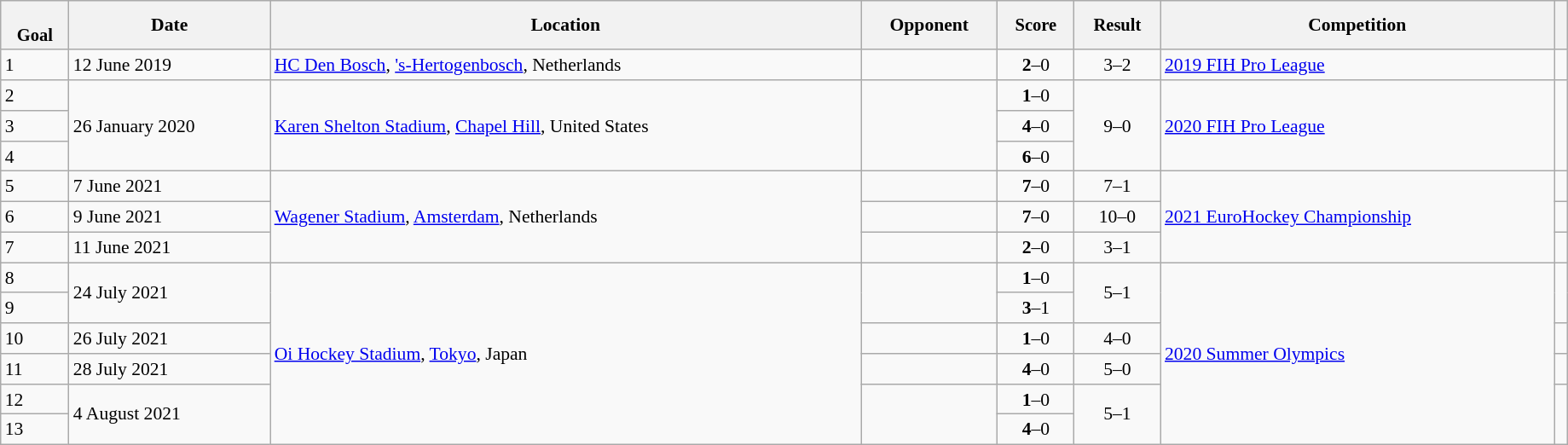<table class="wikitable sortable" style="font-size:90%" width=97%>
<tr>
<th style="font-size:95%;" data-sort-type=number><br>Goal</th>
<th align=center>Date</th>
<th>Location</th>
<th width=100>Opponent</th>
<th data-sort-type="number" style="font-size:95%">Score</th>
<th data-sort-type="number" style="font-size:95%">Result</th>
<th>Competition</th>
<th></th>
</tr>
<tr>
<td>1</td>
<td>12 June 2019</td>
<td><a href='#'>HC Den Bosch</a>, <a href='#'>'s-Hertogenbosch</a>, Netherlands</td>
<td></td>
<td align="center"><strong>2</strong>–0</td>
<td align="center">3–2</td>
<td><a href='#'>2019 FIH Pro League</a></td>
<td></td>
</tr>
<tr>
<td>2</td>
<td rowspan=3>26 January 2020</td>
<td rowspan=3><a href='#'>Karen Shelton Stadium</a>, <a href='#'>Chapel Hill</a>, United States</td>
<td rowspan=3></td>
<td align="center"><strong>1</strong>–0</td>
<td rowspan=3; align="center">9–0</td>
<td rowspan=3><a href='#'>2020 FIH Pro League</a></td>
<td rowspan=3></td>
</tr>
<tr>
<td>3</td>
<td align="center"><strong>4</strong>–0</td>
</tr>
<tr>
<td>4</td>
<td align="center"><strong>6</strong>–0</td>
</tr>
<tr>
<td>5</td>
<td>7 June 2021</td>
<td rowspan=3><a href='#'>Wagener Stadium</a>, <a href='#'>Amsterdam</a>, Netherlands</td>
<td></td>
<td align="center"><strong>7</strong>–0</td>
<td align="center">7–1</td>
<td rowspan=3><a href='#'>2021 EuroHockey Championship</a></td>
<td></td>
</tr>
<tr>
<td>6</td>
<td>9 June 2021</td>
<td></td>
<td align="center"><strong>7</strong>–0</td>
<td align="center">10–0</td>
<td></td>
</tr>
<tr>
<td>7</td>
<td>11 June 2021</td>
<td></td>
<td align="center"><strong>2</strong>–0</td>
<td align="center">3–1</td>
<td></td>
</tr>
<tr>
<td>8</td>
<td rowspan=2>24 July 2021</td>
<td rowspan=6><a href='#'>Oi Hockey Stadium</a>, <a href='#'>Tokyo</a>, Japan</td>
<td rowspan=2></td>
<td align="center"><strong>1</strong>–0</td>
<td rowspan=2; align="center">5–1</td>
<td rowspan=6><a href='#'>2020 Summer Olympics</a></td>
<td rowspan=2></td>
</tr>
<tr>
<td>9</td>
<td align="center"><strong>3</strong>–1</td>
</tr>
<tr>
<td>10</td>
<td>26 July 2021</td>
<td></td>
<td align="center"><strong>1</strong>–0</td>
<td align="center">4–0</td>
<td></td>
</tr>
<tr>
<td>11</td>
<td>28 July 2021</td>
<td></td>
<td align="center"><strong>4</strong>–0</td>
<td align="center">5–0</td>
<td></td>
</tr>
<tr>
<td>12</td>
<td rowspan=2>4 August 2021</td>
<td rowspan=2></td>
<td align="center"><strong>1</strong>–0</td>
<td rowspan=2; align="center">5–1</td>
<td rowspan=2></td>
</tr>
<tr>
<td>13</td>
<td align="center"><strong>4</strong>–0</td>
</tr>
</table>
